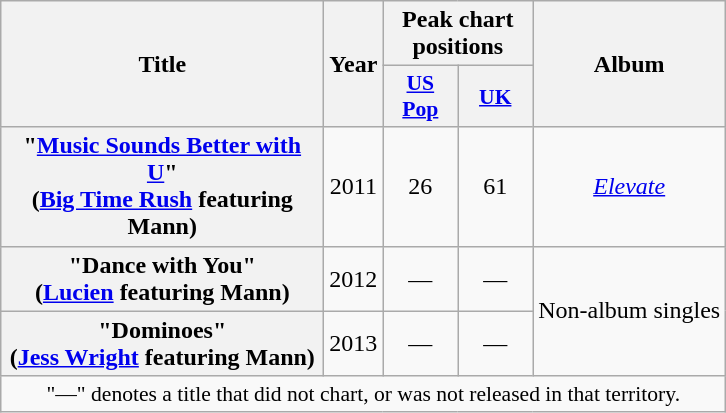<table class="wikitable plainrowheaders" style="text-align:center;" border="1">
<tr>
<th scope="col" rowspan="2" style="width:13em;">Title</th>
<th scope="col" rowspan="2">Year</th>
<th scope="col" colspan="2">Peak chart positions</th>
<th scope="col" rowspan="2">Album</th>
</tr>
<tr>
<th scope="col" style="width:3em;font-size:90%;"><a href='#'>US Pop</a><br></th>
<th scope="col" style="width:3em;font-size:90%;"><a href='#'>UK</a><br></th>
</tr>
<tr>
<th scope="row">"<a href='#'>Music Sounds Better with U</a>" <br><span>(<a href='#'>Big Time Rush</a> featuring Mann)</span></th>
<td>2011</td>
<td>26</td>
<td>61</td>
<td><em><a href='#'>Elevate</a></em></td>
</tr>
<tr>
<th scope="row">"Dance with You" <br><span>(<a href='#'>Lucien</a> featuring Mann)</span></th>
<td>2012</td>
<td>—</td>
<td>—</td>
<td rowspan="2">Non-album singles</td>
</tr>
<tr>
<th scope="row">"Dominoes" <br><span>(<a href='#'>Jess Wright</a> featuring Mann)</span></th>
<td>2013</td>
<td>—</td>
<td>—</td>
</tr>
<tr>
<td colspan="14" style="font-size:90%">"—" denotes a title that did not chart, or was not released in that territory.</td>
</tr>
</table>
